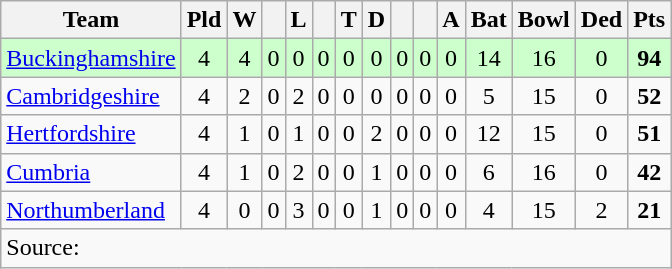<table class="wikitable" style="text-align:center">
<tr>
<th>Team</th>
<th>Pld</th>
<th>W</th>
<th></th>
<th>L</th>
<th></th>
<th>T</th>
<th>D</th>
<th></th>
<th></th>
<th>A</th>
<th>Bat</th>
<th>Bowl</th>
<th>Ded</th>
<th>Pts</th>
</tr>
<tr style="background: #cfc">
<td align=left><a href='#'>Buckinghamshire</a></td>
<td>4</td>
<td>4</td>
<td>0</td>
<td>0</td>
<td>0</td>
<td>0</td>
<td>0</td>
<td>0</td>
<td>0</td>
<td>0</td>
<td>14</td>
<td>16</td>
<td>0</td>
<td><strong>94</strong></td>
</tr>
<tr>
<td align=left><a href='#'>Cambridgeshire</a></td>
<td>4</td>
<td>2</td>
<td>0</td>
<td>2</td>
<td>0</td>
<td>0</td>
<td>0</td>
<td>0</td>
<td>0</td>
<td>0</td>
<td>5</td>
<td>15</td>
<td>0</td>
<td><strong>52</strong></td>
</tr>
<tr>
<td align=left><a href='#'>Hertfordshire</a></td>
<td>4</td>
<td>1</td>
<td>0</td>
<td>1</td>
<td>0</td>
<td>0</td>
<td>2</td>
<td>0</td>
<td>0</td>
<td>0</td>
<td>12</td>
<td>15</td>
<td>0</td>
<td><strong>51</strong></td>
</tr>
<tr>
<td align=left><a href='#'>Cumbria</a></td>
<td>4</td>
<td>1</td>
<td>0</td>
<td>2</td>
<td>0</td>
<td>0</td>
<td>1</td>
<td>0</td>
<td>0</td>
<td>0</td>
<td>6</td>
<td>16</td>
<td>0</td>
<td><strong>42</strong></td>
</tr>
<tr>
<td align=left><a href='#'>Northumberland</a></td>
<td>4</td>
<td>0</td>
<td>0</td>
<td>3</td>
<td>0</td>
<td>0</td>
<td>1</td>
<td>0</td>
<td>0</td>
<td>0</td>
<td>4</td>
<td>15</td>
<td>2</td>
<td><strong>21</strong></td>
</tr>
<tr>
<td colspan=15 align="left">Source:</td>
</tr>
</table>
